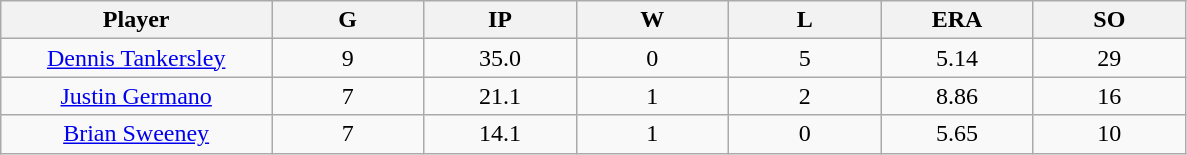<table class="wikitable sortable">
<tr>
<th bgcolor="#DDDDFF" width="16%">Player</th>
<th bgcolor="#DDDDFF" width="9%">G</th>
<th bgcolor="#DDDDFF" width="9%">IP</th>
<th bgcolor="#DDDDFF" width="9%">W</th>
<th bgcolor="#DDDDFF" width="9%">L</th>
<th bgcolor="#DDDDFF" width="9%">ERA</th>
<th bgcolor="#DDDDFF" width="9%">SO</th>
</tr>
<tr align="center">
<td><a href='#'>Dennis Tankersley</a></td>
<td>9</td>
<td>35.0</td>
<td>0</td>
<td>5</td>
<td>5.14</td>
<td>29</td>
</tr>
<tr align=center>
<td><a href='#'>Justin Germano</a></td>
<td>7</td>
<td>21.1</td>
<td>1</td>
<td>2</td>
<td>8.86</td>
<td>16</td>
</tr>
<tr align=center>
<td><a href='#'>Brian Sweeney</a></td>
<td>7</td>
<td>14.1</td>
<td>1</td>
<td>0</td>
<td>5.65</td>
<td>10</td>
</tr>
</table>
